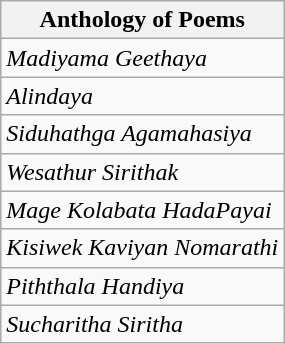<table class="wikitable" border="1">
<tr>
<th>Anthology of Poems</th>
</tr>
<tr>
<td><em>Madiyama Geethaya</em></td>
</tr>
<tr>
<td><em>Alindaya</em></td>
</tr>
<tr>
<td><em>Siduhathga Agamahasiya</em></td>
</tr>
<tr>
<td><em>Wesathur Sirithak</em></td>
</tr>
<tr>
<td><em>Mage Kolabata HadaPayai</em></td>
</tr>
<tr>
<td><em>Kisiwek Kaviyan Nomarathi</em></td>
</tr>
<tr>
<td><em>Piththala Handiya</em></td>
</tr>
<tr>
<td><em>Sucharitha Siritha</em></td>
</tr>
</table>
